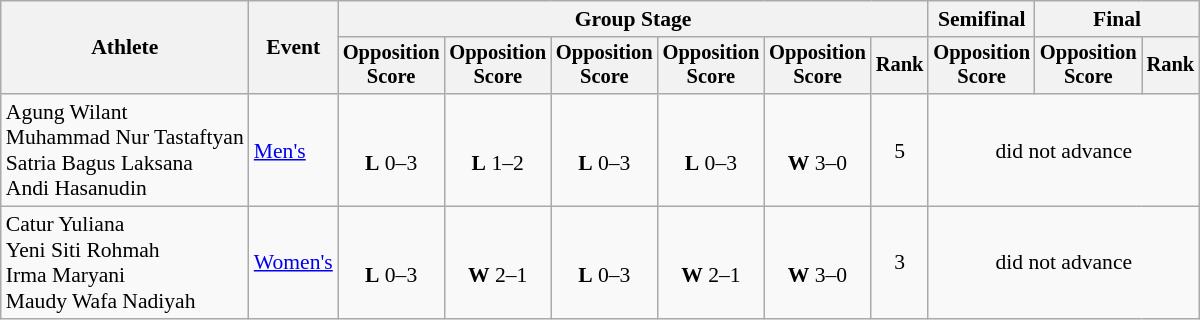<table class=wikitable style=font-size:90%;text-align:center>
<tr>
<th rowspan="2">Athlete</th>
<th rowspan="2">Event</th>
<th colspan="6">Group Stage</th>
<th>Semifinal</th>
<th colspan="2">Final</th>
</tr>
<tr style="font-size:95%">
<th>Opposition<br>Score</th>
<th>Opposition<br>Score</th>
<th>Opposition<br>Score</th>
<th>Opposition<br>Score</th>
<th>Opposition<br>Score</th>
<th>Rank</th>
<th>Opposition<br>Score</th>
<th>Opposition<br>Score</th>
<th>Rank</th>
</tr>
<tr>
<td align=left>Agung Wilant<br>Muhammad Nur Tastaftyan<br>Satria Bagus Laksana<br>Andi Hasanudin</td>
<td align=left><a href='#'>Men's</a></td>
<td><br><strong>L</strong> 0–3</td>
<td><br><strong>L</strong> 1–2</td>
<td><br><strong>L</strong> 0–3</td>
<td><br><strong>L</strong> 0–3</td>
<td><br><strong>W</strong> 3–0</td>
<td>5</td>
<td colspan=3>did not advance</td>
</tr>
<tr>
<td align=left>Catur Yuliana<br>Yeni Siti Rohmah<br>Irma Maryani<br>Maudy Wafa Nadiyah</td>
<td align=left><a href='#'>Women's</a></td>
<td><br><strong>L</strong> 0–3</td>
<td><br><strong>W</strong> 2–1</td>
<td><br><strong>L</strong> 0–3</td>
<td><br><strong>W</strong> 2–1</td>
<td><br><strong>W</strong> 3–0</td>
<td>3</td>
<td colspan=3>did not advance</td>
</tr>
</table>
